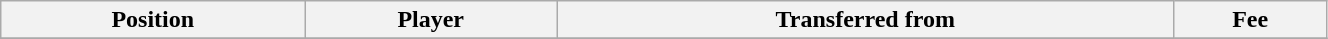<table class="wikitable sortable" style="width:70%; text-align:center; font-size:100%; text-align:left;">
<tr>
<th>Position</th>
<th>Player</th>
<th>Transferred from</th>
<th>Fee</th>
</tr>
<tr>
</tr>
</table>
